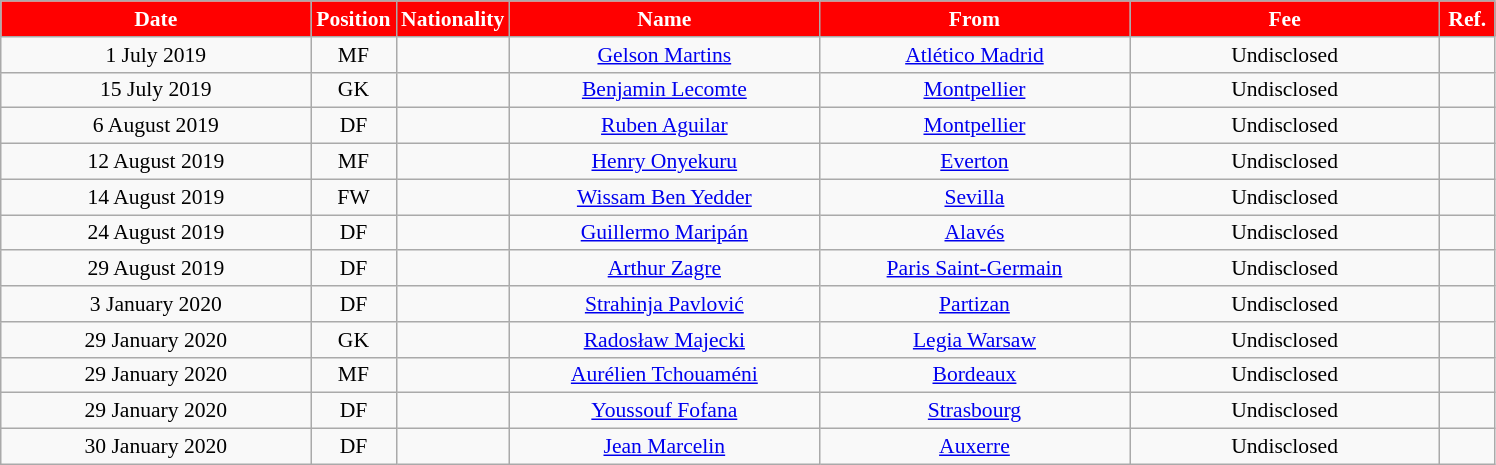<table class="wikitable"  style="text-align:center; font-size:90%; ">
<tr>
<th style="background:#ff0000; color:white; width:200px;">Date</th>
<th style="background:#ff0000; color:white; width:50px;">Position</th>
<th style="background:#ff0000; color:white; width:50px;">Nationality</th>
<th style="background:#ff0000; color:white; width:200px;">Name</th>
<th style="background:#ff0000; color:white; width:200px;">From</th>
<th style="background:#ff0000; color:white; width:200px;">Fee</th>
<th style="background:#ff0000; color:white; width:30px;">Ref.</th>
</tr>
<tr>
<td>1 July 2019</td>
<td>MF</td>
<td></td>
<td><a href='#'>Gelson Martins</a></td>
<td><a href='#'>Atlético Madrid</a></td>
<td>Undisclosed</td>
<td></td>
</tr>
<tr>
<td>15 July 2019</td>
<td>GK</td>
<td></td>
<td><a href='#'>Benjamin Lecomte</a></td>
<td><a href='#'>Montpellier</a></td>
<td>Undisclosed</td>
<td></td>
</tr>
<tr>
<td>6 August 2019</td>
<td>DF</td>
<td></td>
<td><a href='#'>Ruben Aguilar</a></td>
<td><a href='#'>Montpellier</a></td>
<td>Undisclosed</td>
<td></td>
</tr>
<tr>
<td>12 August 2019</td>
<td>MF</td>
<td></td>
<td><a href='#'>Henry Onyekuru</a></td>
<td><a href='#'>Everton</a></td>
<td>Undisclosed</td>
<td></td>
</tr>
<tr>
<td>14 August 2019</td>
<td>FW</td>
<td></td>
<td><a href='#'>Wissam Ben Yedder</a></td>
<td><a href='#'>Sevilla</a></td>
<td>Undisclosed</td>
<td></td>
</tr>
<tr>
<td>24 August 2019</td>
<td>DF</td>
<td></td>
<td><a href='#'>Guillermo Maripán</a></td>
<td><a href='#'>Alavés</a></td>
<td>Undisclosed</td>
<td></td>
</tr>
<tr>
<td>29 August 2019</td>
<td>DF</td>
<td></td>
<td><a href='#'>Arthur Zagre</a></td>
<td><a href='#'>Paris Saint-Germain</a></td>
<td>Undisclosed</td>
<td></td>
</tr>
<tr>
<td>3 January 2020</td>
<td>DF</td>
<td></td>
<td><a href='#'>Strahinja Pavlović</a></td>
<td><a href='#'>Partizan</a></td>
<td>Undisclosed</td>
<td></td>
</tr>
<tr>
<td>29 January 2020</td>
<td>GK</td>
<td></td>
<td><a href='#'>Radosław Majecki</a></td>
<td><a href='#'>Legia Warsaw</a></td>
<td>Undisclosed</td>
<td></td>
</tr>
<tr>
<td>29 January 2020</td>
<td>MF</td>
<td></td>
<td><a href='#'>Aurélien Tchouaméni</a></td>
<td><a href='#'>Bordeaux</a></td>
<td>Undisclosed</td>
<td></td>
</tr>
<tr>
<td>29 January 2020</td>
<td>DF</td>
<td></td>
<td><a href='#'>Youssouf Fofana</a></td>
<td><a href='#'>Strasbourg</a></td>
<td>Undisclosed</td>
<td></td>
</tr>
<tr>
<td>30 January 2020</td>
<td>DF</td>
<td></td>
<td><a href='#'>Jean Marcelin</a></td>
<td><a href='#'>Auxerre</a></td>
<td>Undisclosed</td>
<td></td>
</tr>
</table>
